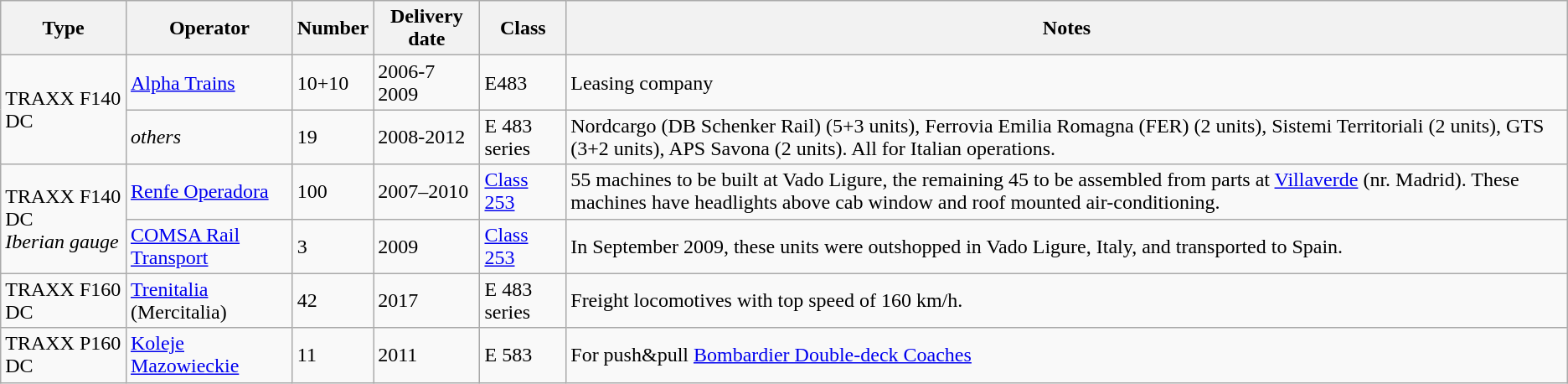<table class="wikitable">
<tr>
<th>Type</th>
<th>Operator</th>
<th>Number</th>
<th>Delivery date</th>
<th>Class</th>
<th>Notes</th>
</tr>
<tr>
<td rowspan=2>TRAXX F140 DC</td>
<td><a href='#'>Alpha Trains</a></td>
<td>10+10</td>
<td>2006-7<br>2009</td>
<td>E483</td>
<td>Leasing company</td>
</tr>
<tr>
<td><em>others</em></td>
<td>19</td>
<td>2008-2012</td>
<td>E 483 series</td>
<td>Nordcargo (DB Schenker Rail) (5+3 units), Ferrovia Emilia Romagna (FER) (2 units), Sistemi Territoriali (2 units), GTS (3+2 units), APS Savona (2 units). All for Italian operations.</td>
</tr>
<tr>
<td rowspan=2>TRAXX F140 DC<br><em>Iberian gauge</em></td>
<td><a href='#'>Renfe Operadora</a></td>
<td>100</td>
<td>2007–2010</td>
<td><a href='#'>Class 253</a></td>
<td>55 machines to be built at Vado Ligure, the remaining 45 to be assembled from parts at <a href='#'>Villaverde</a> (nr. Madrid). These machines have headlights above cab window and roof mounted air-conditioning.</td>
</tr>
<tr>
<td><a href='#'>COMSA Rail Transport</a></td>
<td>3</td>
<td>2009</td>
<td><a href='#'>Class 253</a></td>
<td>In September 2009, these units were outshopped in Vado Ligure, Italy, and transported to Spain.</td>
</tr>
<tr>
<td>TRAXX F160 DC</td>
<td><a href='#'>Trenitalia</a> (Mercitalia)</td>
<td>42</td>
<td>2017</td>
<td>E 483 series</td>
<td>Freight locomotives with top speed of 160 km/h.</td>
</tr>
<tr>
<td>TRAXX P160 DC</td>
<td><a href='#'>Koleje Mazowieckie</a></td>
<td>11</td>
<td>2011</td>
<td>E 583</td>
<td>For push&pull <a href='#'>Bombardier Double-deck Coaches</a></td>
</tr>
</table>
